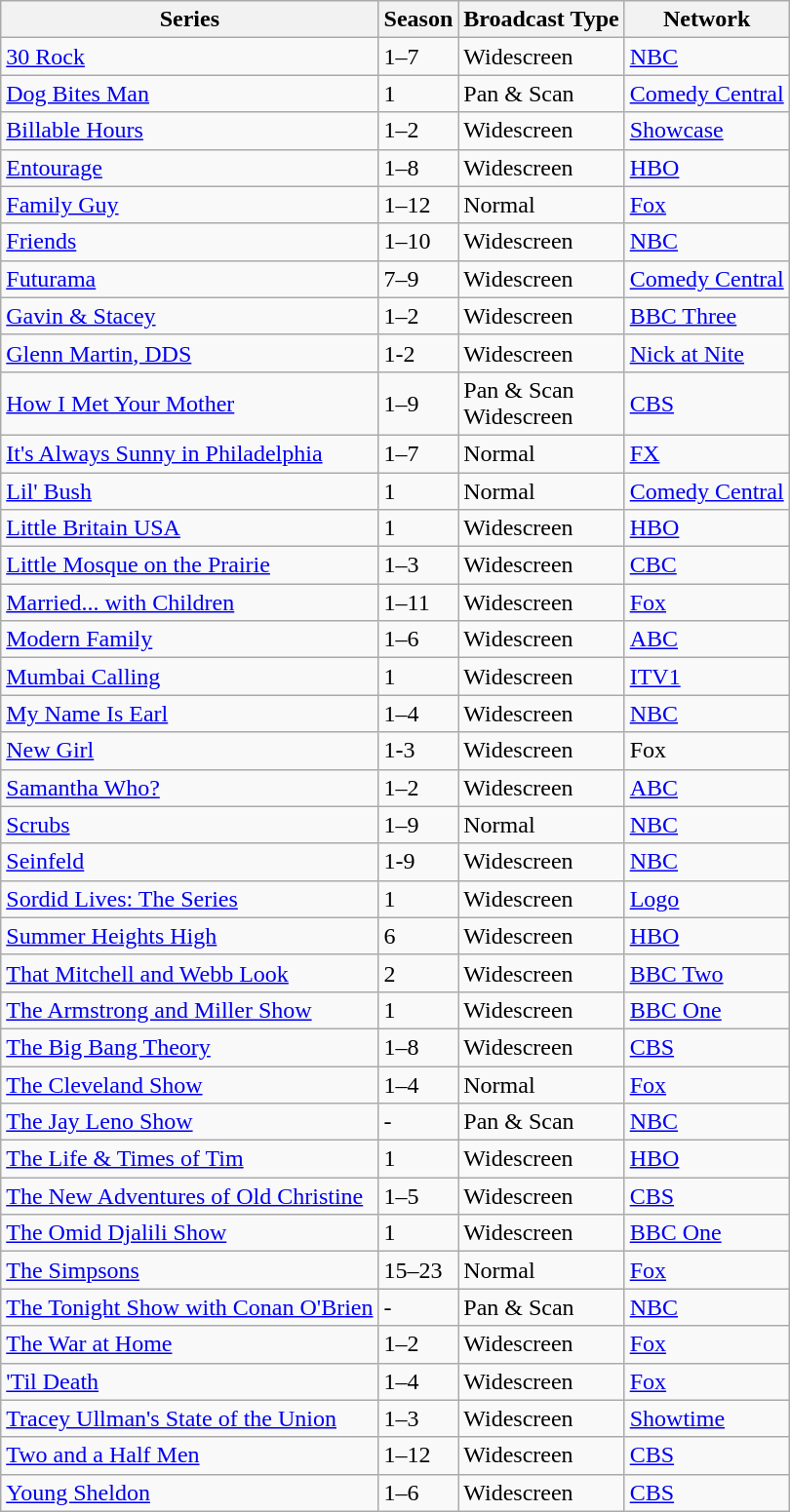<table class="wikitable">
<tr>
<th rowspan="1" bgcolor="#f2f2f2">Series</th>
<th bgcolor="#f2f2f2">Season</th>
<th bgcolor="#f2f2f2">Broadcast Type</th>
<th bgcolor="#f2f2f2">Network</th>
</tr>
<tr>
<td><a href='#'>30 Rock</a></td>
<td><div>1–7</div></td>
<td><div>Widescreen</div></td>
<td><div><a href='#'>NBC</a></div></td>
</tr>
<tr>
<td><a href='#'>Dog Bites Man</a></td>
<td><div>1</div></td>
<td><div>Pan & Scan</div></td>
<td><div><a href='#'>Comedy Central</a></div></td>
</tr>
<tr>
<td><a href='#'>Billable Hours</a></td>
<td><div>1–2</div></td>
<td><div>Widescreen</div></td>
<td><div><a href='#'>Showcase</a></div></td>
</tr>
<tr>
<td><a href='#'>Entourage</a></td>
<td><div>1–8</div></td>
<td><div>Widescreen</div></td>
<td><div><a href='#'>HBO</a></div></td>
</tr>
<tr>
<td><a href='#'>Family Guy</a></td>
<td><div>1–12</div></td>
<td><div>Normal</div></td>
<td><div><a href='#'>Fox</a></div></td>
</tr>
<tr>
<td><a href='#'>Friends</a></td>
<td><div>1–10</div></td>
<td><div>Widescreen</div></td>
<td><div><a href='#'>NBC</a></div></td>
</tr>
<tr>
<td><a href='#'>Futurama</a></td>
<td><div>7–9</div></td>
<td><div>Widescreen</div></td>
<td><div><a href='#'>Comedy Central</a></div></td>
</tr>
<tr>
<td><a href='#'>Gavin & Stacey</a></td>
<td><div>1–2</div></td>
<td><div>Widescreen</div></td>
<td><div><a href='#'>BBC Three</a></div></td>
</tr>
<tr>
<td><a href='#'>Glenn Martin, DDS</a></td>
<td><div>1-2</div></td>
<td><div>Widescreen</div></td>
<td><div><a href='#'>Nick at Nite</a></div></td>
</tr>
<tr>
<td><a href='#'>How I Met Your Mother</a></td>
<td><div>1–9</div></td>
<td><div>Pan & Scan<br>Widescreen</div></td>
<td><div><a href='#'>CBS</a></div></td>
</tr>
<tr>
<td><a href='#'>It's Always Sunny in Philadelphia</a></td>
<td><div>1–7</div></td>
<td><div>Normal</div></td>
<td><div><a href='#'>FX</a></div></td>
</tr>
<tr>
<td><a href='#'>Lil' Bush</a></td>
<td><div>1</div></td>
<td><div>Normal</div></td>
<td><div><a href='#'>Comedy Central</a></div></td>
</tr>
<tr>
<td><a href='#'>Little Britain USA</a></td>
<td><div>1</div></td>
<td><div>Widescreen</div></td>
<td><div><a href='#'>HBO</a></div></td>
</tr>
<tr>
<td><a href='#'>Little Mosque on the Prairie</a></td>
<td><div>1–3</div></td>
<td><div>Widescreen</div></td>
<td><div><a href='#'>CBC</a></div></td>
</tr>
<tr>
<td><a href='#'>Married... with Children</a></td>
<td><div>1–11</div></td>
<td><div>Widescreen</div></td>
<td><div><a href='#'>Fox</a></div></td>
</tr>
<tr>
<td><a href='#'>Modern Family</a></td>
<td><div>1–6</div></td>
<td><div>Widescreen</div></td>
<td><div><a href='#'>ABC</a></div></td>
</tr>
<tr>
<td><a href='#'>Mumbai Calling</a></td>
<td><div>1</div></td>
<td><div>Widescreen</div></td>
<td><div><a href='#'>ITV1</a></div></td>
</tr>
<tr>
<td><a href='#'>My Name Is Earl</a></td>
<td><div>1–4</div></td>
<td><div>Widescreen</div></td>
<td><div><a href='#'>NBC</a></div></td>
</tr>
<tr>
<td><a href='#'>New Girl</a></td>
<td><div>1-3</div></td>
<td><div>Widescreen</div></td>
<td><div>Fox</div></td>
</tr>
<tr>
<td><a href='#'>Samantha Who?</a></td>
<td><div>1–2</div></td>
<td><div>Widescreen</div></td>
<td><div><a href='#'>ABC</a></div></td>
</tr>
<tr>
<td><a href='#'>Scrubs</a></td>
<td><div>1–9</div></td>
<td><div>Normal</div></td>
<td><div><a href='#'>NBC</a></div></td>
</tr>
<tr>
<td><a href='#'>Seinfeld</a></td>
<td><div>1-9</div></td>
<td><div>Widescreen</div></td>
<td><div><a href='#'>NBC</a></div></td>
</tr>
<tr>
<td><a href='#'>Sordid Lives: The Series</a></td>
<td><div>1</div></td>
<td><div>Widescreen</div></td>
<td><div><a href='#'>Logo</a></div></td>
</tr>
<tr>
<td><a href='#'>Summer Heights High</a></td>
<td><div>6</div></td>
<td><div>Widescreen</div></td>
<td><div><a href='#'>HBO</a></div></td>
</tr>
<tr>
<td><a href='#'>That Mitchell and Webb Look</a></td>
<td><div>2</div></td>
<td><div>Widescreen</div></td>
<td><div><a href='#'>BBC Two</a></div></td>
</tr>
<tr>
<td><a href='#'>The Armstrong and Miller Show</a></td>
<td><div>1</div></td>
<td><div>Widescreen</div></td>
<td><div><a href='#'>BBC One</a></div></td>
</tr>
<tr>
<td><a href='#'>The Big Bang Theory</a></td>
<td><div>1–8</div></td>
<td><div>Widescreen</div></td>
<td><div><a href='#'>CBS</a></div></td>
</tr>
<tr>
<td><a href='#'>The Cleveland Show</a></td>
<td><div>1–4</div></td>
<td><div>Normal</div></td>
<td><div><a href='#'>Fox</a></div></td>
</tr>
<tr>
<td><a href='#'>The Jay Leno Show</a></td>
<td><div>-</div></td>
<td><div>Pan & Scan</div></td>
<td><div><a href='#'>NBC</a></div></td>
</tr>
<tr>
<td><a href='#'>The Life & Times of Tim</a></td>
<td><div>1</div></td>
<td><div>Widescreen</div></td>
<td><div><a href='#'>HBO</a></div></td>
</tr>
<tr>
<td><a href='#'>The New Adventures of Old Christine</a></td>
<td><div>1–5</div></td>
<td><div>Widescreen</div></td>
<td><div><a href='#'>CBS</a></div></td>
</tr>
<tr>
<td><a href='#'>The Omid Djalili Show</a></td>
<td><div>1</div></td>
<td><div>Widescreen</div></td>
<td><div><a href='#'>BBC One</a></div></td>
</tr>
<tr>
<td><a href='#'>The Simpsons</a></td>
<td><div>15–23</div></td>
<td><div>Normal</div></td>
<td><div><a href='#'>Fox</a></div></td>
</tr>
<tr>
<td><a href='#'>The Tonight Show with Conan O'Brien</a></td>
<td><div>-</div></td>
<td><div>Pan & Scan</div></td>
<td><div><a href='#'>NBC</a></div></td>
</tr>
<tr>
<td><a href='#'>The War at Home</a></td>
<td><div>1–2</div></td>
<td><div>Widescreen</div></td>
<td><div><a href='#'>Fox</a></div></td>
</tr>
<tr>
<td><a href='#'>'Til Death</a></td>
<td><div>1–4</div></td>
<td><div>Widescreen</div></td>
<td><div><a href='#'>Fox</a></div></td>
</tr>
<tr>
<td><a href='#'>Tracey Ullman's State of the Union</a></td>
<td><div>1–3</div></td>
<td><div>Widescreen</div></td>
<td><div><a href='#'>Showtime</a></div></td>
</tr>
<tr>
<td><a href='#'>Two and a Half Men</a></td>
<td><div>1–12</div></td>
<td><div>Widescreen</div></td>
<td><div><a href='#'>CBS</a></div></td>
</tr>
<tr>
<td><a href='#'>Young Sheldon</a></td>
<td><div>1–6</div></td>
<td><div>Widescreen</div></td>
<td><div><a href='#'>CBS</a></div></td>
</tr>
</table>
